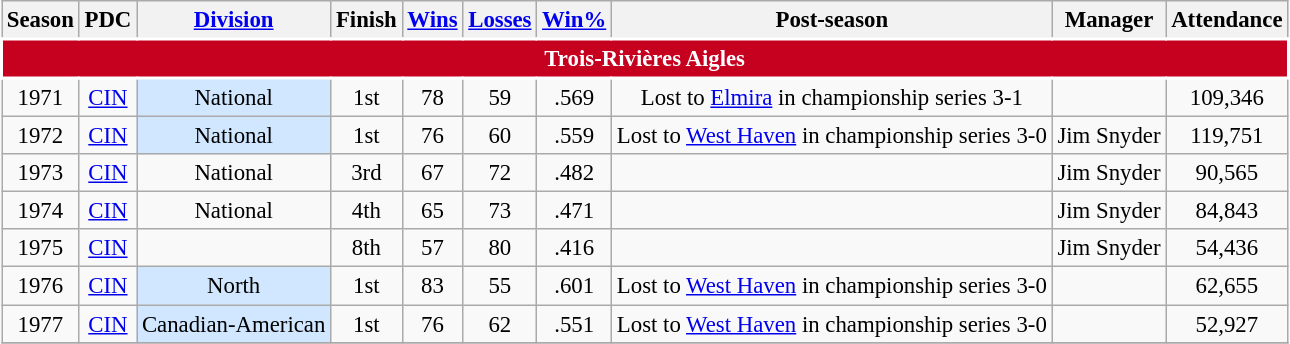<table class="wikitable" style="text-align:center; font-size:95%">
<tr>
<th scope="col">Season</th>
<th scope="col">PDC</th>
<th scope="col"><a href='#'>Division</a></th>
<th scope="col">Finish</th>
<th scope="col"><a href='#'>Wins</a></th>
<th scope="col"><a href='#'>Losses</a></th>
<th scope="col"><a href='#'>Win%</a></th>
<th scope="col">Post-season</th>
<th scope="col">Manager</th>
<th scope="col">Attendance</th>
</tr>
<tr>
<td align="center" colspan="11" style="background: #C6011F; color: white; border:2px solid #FFFFFF"><strong>Trois-Rivières Aigles</strong></td>
</tr>
<tr>
<td>1971</td>
<td><a href='#'>CIN</a></td>
<td bgcolor="#D0E7FF">National</td>
<td>1st</td>
<td>78</td>
<td>59</td>
<td>.569</td>
<td>Lost to <a href='#'>Elmira</a> in championship series 3-1</td>
<td></td>
<td>109,346</td>
</tr>
<tr>
<td>1972</td>
<td><a href='#'>CIN</a></td>
<td bgcolor="#D0E7FF">National</td>
<td>1st</td>
<td>76</td>
<td>60</td>
<td>.559</td>
<td>Lost to <a href='#'>West Haven</a> in championship series 3-0</td>
<td>Jim Snyder</td>
<td>119,751</td>
</tr>
<tr>
<td>1973</td>
<td><a href='#'>CIN</a></td>
<td>National</td>
<td>3rd</td>
<td>67</td>
<td>72</td>
<td>.482</td>
<td></td>
<td>Jim Snyder</td>
<td>90,565</td>
</tr>
<tr>
<td>1974</td>
<td><a href='#'>CIN</a></td>
<td>National</td>
<td>4th</td>
<td>65</td>
<td>73</td>
<td>.471</td>
<td></td>
<td>Jim Snyder</td>
<td>84,843</td>
</tr>
<tr>
<td>1975</td>
<td><a href='#'>CIN</a></td>
<td></td>
<td>8th</td>
<td>57</td>
<td>80</td>
<td>.416</td>
<td></td>
<td>Jim Snyder</td>
<td>54,436</td>
</tr>
<tr>
<td>1976</td>
<td><a href='#'>CIN</a></td>
<td bgcolor="#D0E7FF">North</td>
<td>1st</td>
<td>83</td>
<td>55</td>
<td>.601</td>
<td>Lost to <a href='#'>West Haven</a> in championship series 3-0</td>
<td></td>
<td>62,655</td>
</tr>
<tr>
<td>1977</td>
<td><a href='#'>CIN</a></td>
<td bgcolor="#D0E7FF">Canadian-American</td>
<td>1st</td>
<td>76</td>
<td>62</td>
<td>.551</td>
<td>Lost to <a href='#'>West Haven</a> in championship series 3-0</td>
<td></td>
<td>52,927</td>
</tr>
<tr>
</tr>
</table>
